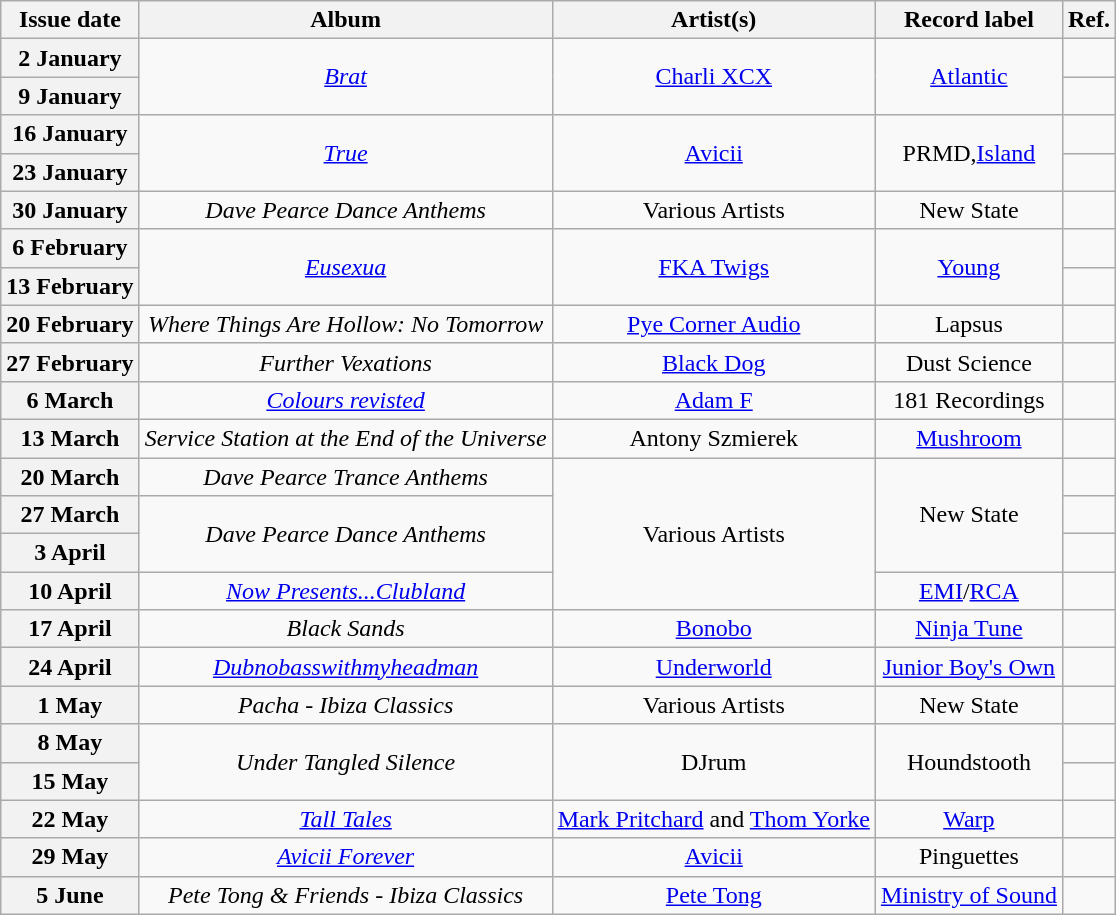<table class="wikitable plainrowheaders">
<tr>
<th scope="col">Issue date</th>
<th scope="col">Album</th>
<th scope="col">Artist(s)</th>
<th scope="col">Record label</th>
<th scope="col">Ref.</th>
</tr>
<tr>
<th scope="row">2 January</th>
<td align="center" rowspan=2><em><a href='#'>Brat</a></em></td>
<td align="center" rowspan=2><a href='#'>Charli XCX</a></td>
<td align="center" rowspan=2><a href='#'>Atlantic</a></td>
<td align="center"></td>
</tr>
<tr>
<th scope="row">9 January</th>
<td align="center"></td>
</tr>
<tr>
<th scope="row">16 January</th>
<td align="center" rowspan=2><em><a href='#'>True</a></em></td>
<td align="center" rowspan=2><a href='#'>Avicii</a></td>
<td align="center" rowspan=2>PRMD,<a href='#'>Island</a></td>
<td align="center"></td>
</tr>
<tr>
<th scope="row">23 January</th>
<td align="center"></td>
</tr>
<tr>
<th scope="row">30 January</th>
<td align="center"><em>Dave Pearce Dance Anthems</em></td>
<td align="center">Various Artists</td>
<td align="center">New State</td>
<td align="center"></td>
</tr>
<tr>
<th scope="row">6 February</th>
<td align="center" rowspan=2><em><a href='#'>Eusexua</a></em></td>
<td align="center" rowspan=2><a href='#'>FKA Twigs</a></td>
<td align="center" rowspan=2><a href='#'>Young</a></td>
<td align="center"></td>
</tr>
<tr>
<th scope="row">13 February</th>
<td align="center"></td>
</tr>
<tr>
<th scope="row">20 February</th>
<td align="center"><em>Where Things Are Hollow: No Tomorrow</em></td>
<td align="center"><a href='#'>Pye Corner Audio</a></td>
<td align="center">Lapsus</td>
<td align="center"></td>
</tr>
<tr>
<th scope="row">27 February</th>
<td align="center"><em>Further Vexations</em></td>
<td align="center"><a href='#'>Black Dog</a></td>
<td align="center">Dust Science</td>
<td align="center"></td>
</tr>
<tr>
<th scope="row">6 March</th>
<td align="center"><em><a href='#'>Colours revisted</a></em></td>
<td align="center"><a href='#'>Adam F</a></td>
<td align="center">181 Recordings</td>
<td align="center"></td>
</tr>
<tr>
<th scope="row">13 March</th>
<td align="center"><em>Service Station at the End of the Universe</em></td>
<td align="center">Antony Szmierek</td>
<td align="center"><a href='#'>Mushroom</a></td>
<td align="center"></td>
</tr>
<tr>
<th scope="row">20 March</th>
<td align="center"><em>Dave Pearce Trance Anthems</em></td>
<td align="center" rowspan=4>Various Artists</td>
<td align="center" rowspan=3>New State</td>
<td align="center"></td>
</tr>
<tr>
<th scope="row">27 March</th>
<td align="center" rowspan=2><em>Dave Pearce Dance Anthems</em></td>
<td align="center"></td>
</tr>
<tr>
<th scope="row">3 April</th>
<td align="center"></td>
</tr>
<tr>
<th scope="row">10 April</th>
<td align="center"><em><a href='#'>Now Presents...Clubland</a></em></td>
<td align="center"><a href='#'>EMI</a>/<a href='#'>RCA</a></td>
<td align="center"></td>
</tr>
<tr>
<th scope="row">17 April</th>
<td align="center"><em>Black Sands</em></td>
<td align="center"><a href='#'>Bonobo</a></td>
<td align="center"><a href='#'>Ninja Tune</a></td>
<td align="center"></td>
</tr>
<tr>
<th scope="row">24 April</th>
<td align="center"><em><a href='#'>Dubnobasswithmyheadman</a></em></td>
<td align="center"><a href='#'>Underworld</a></td>
<td align="center"><a href='#'>Junior Boy's Own</a></td>
<td align="center"></td>
</tr>
<tr>
<th scope="row">1 May</th>
<td align="center"><em>Pacha - Ibiza Classics</em></td>
<td align="center">Various Artists</td>
<td align="center">New State</td>
<td align="center"></td>
</tr>
<tr>
<th scope="row">8 May</th>
<td align="center" rowspan=2><em>Under Tangled Silence</em></td>
<td align="center" rowspan=2>DJrum</td>
<td align="center" rowspan=2>Houndstooth</td>
<td align="center"></td>
</tr>
<tr>
<th scope="row">15 May</th>
<td align="center"></td>
</tr>
<tr>
<th scope="row">22 May</th>
<td align="center"><em><a href='#'>Tall Tales</a></em></td>
<td align="center"><a href='#'>Mark Pritchard</a> and <a href='#'>Thom Yorke</a></td>
<td align="center"><a href='#'>Warp</a></td>
<td align="center"></td>
</tr>
<tr>
<th scope="row">29 May</th>
<td align="center"><em><a href='#'>Avicii Forever</a></em></td>
<td align="center"><a href='#'>Avicii</a></td>
<td align="center">Pinguettes</td>
<td align="center"></td>
</tr>
<tr>
<th scope="row">5 June</th>
<td align="center"><em>Pete Tong & Friends - Ibiza Classics</em></td>
<td align="center"><a href='#'>Pete Tong</a></td>
<td align="center"><a href='#'>Ministry of Sound</a></td>
<td align="center"></td>
</tr>
</table>
